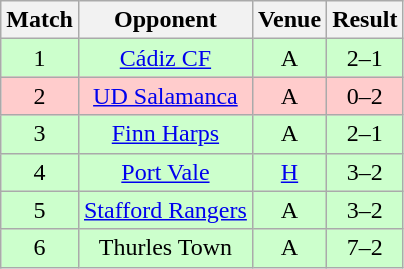<table class="wikitable" style="font-size:100%; text-align:center">
<tr>
<th>Match</th>
<th>Opponent</th>
<th>Venue</th>
<th>Result</th>
</tr>
<tr style="background: #CCFFCC;">
<td align="center">1</td>
<td><a href='#'>Cádiz CF</a></td>
<td>A</td>
<td>2–1</td>
</tr>
<tr style="background: #FFCCCC;">
<td align="center">2</td>
<td><a href='#'>UD Salamanca</a></td>
<td>A</td>
<td>0–2</td>
</tr>
<tr style="background: #CCFFCC;">
<td align="center">3</td>
<td><a href='#'>Finn Harps</a></td>
<td>A</td>
<td>2–1</td>
</tr>
<tr style="background: #CCFFCC;">
<td align="center">4</td>
<td><a href='#'>Port Vale</a></td>
<td><a href='#'>H</a></td>
<td>3–2</td>
</tr>
<tr style="background: #CCFFCC;">
<td align="center">5</td>
<td><a href='#'>Stafford Rangers</a></td>
<td>A</td>
<td>3–2</td>
</tr>
<tr style="background: #CCFFCC;">
<td align="center">6</td>
<td>Thurles Town</td>
<td>A</td>
<td>7–2</td>
</tr>
</table>
